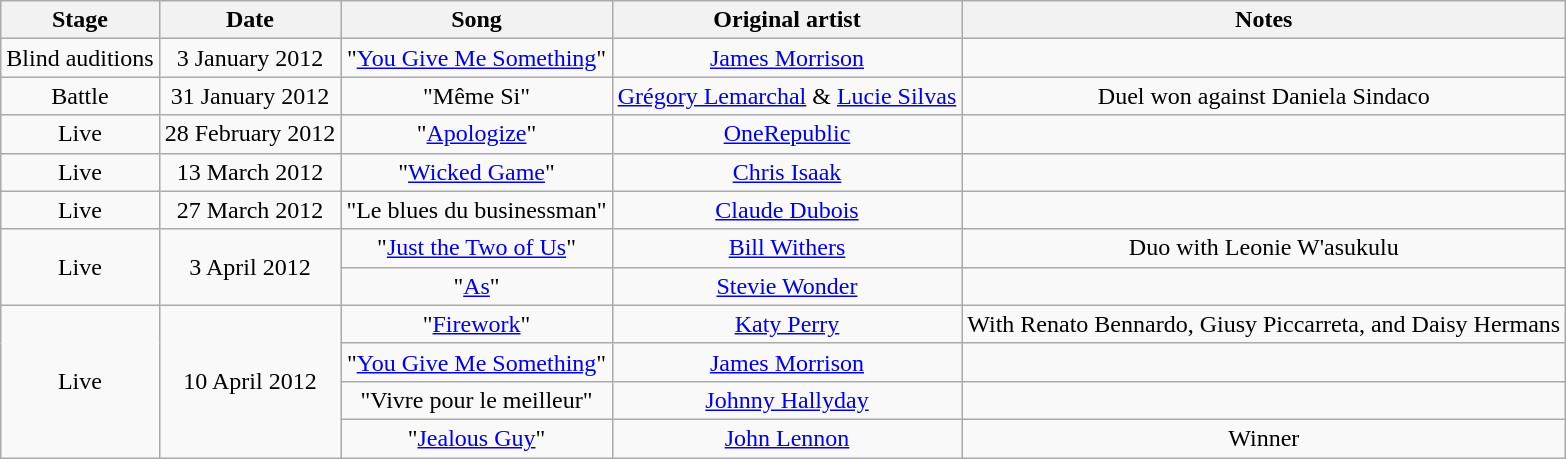<table class="wikitable collapsible" style="text-align:center;">
<tr>
<th style="text-align:center;"><strong>Stage</strong></th>
<th style="text-align:center;"><strong>Date</strong></th>
<th style="text-align:center;"><strong>Song</strong></th>
<th style="text-align:center;"><strong>Original artist</strong></th>
<th style="text-align:center;"><strong>Notes</strong></th>
</tr>
<tr>
<td style="text-align:center;">Blind auditions</td>
<td style="text-align:center;">3 January 2012</td>
<td style="text-align:center;">"<a href='#'>You Give Me Something</a>"</td>
<td style="text-align:center;"><a href='#'>James Morrison</a></td>
<td style="text-align:center;"></td>
</tr>
<tr style="text-align:center;">
<td>Battle</td>
<td>31 January 2012</td>
<td>"Même Si"</td>
<td><a href='#'>Grégory Lemarchal</a> & <a href='#'>Lucie Silvas</a></td>
<td>Duel won against Daniela Sindaco</td>
</tr>
<tr>
<td style="text-align:center;">Live</td>
<td style="text-align:center;">28 February 2012</td>
<td style="text-align:center;">"<a href='#'>Apologize</a>"</td>
<td style="text-align:center;"><a href='#'>OneRepublic</a></td>
<td style="text-align:center;"></td>
</tr>
<tr style="text-align:center;">
<td>Live</td>
<td>13 March 2012</td>
<td>"<a href='#'>Wicked Game</a>"</td>
<td><a href='#'>Chris Isaak</a></td>
<td style="text-align:center;"></td>
</tr>
<tr style="text-align:center;">
<td>Live</td>
<td>27 March 2012</td>
<td>"Le blues du businessman"</td>
<td><a href='#'>Claude Dubois</a></td>
<td style="text-align:center;"></td>
</tr>
<tr>
<td rowspan="2" style="text-align:center;">Live</td>
<td rowspan="2" style="text-align:center;">3 April 2012</td>
<td style="text-align:center;">"<a href='#'>Just the Two of Us</a>"</td>
<td style="text-align:center;"><a href='#'>Bill Withers</a></td>
<td style="text-align:center;">Duo with Leonie W'asukulu</td>
</tr>
<tr>
<td style="text-align:center;">"<a href='#'>As</a>"</td>
<td style="text-align:center;"><a href='#'>Stevie Wonder</a></td>
<td style="text-align:center;"></td>
</tr>
<tr>
<td rowspan="4" style="text-align:center;">Live</td>
<td rowspan="4" style="text-align:center;">10 April 2012</td>
<td style="text-align:center;">"<a href='#'>Firework</a>"</td>
<td style="text-align:center;"><a href='#'>Katy Perry</a></td>
<td style="text-align:center;">With Renato Bennardo, Giusy Piccarreta, and Daisy Hermans</td>
</tr>
<tr>
<td style="text-align:center;">"<a href='#'>You Give Me Something</a>"</td>
<td style="text-align:center;"><a href='#'>James Morrison</a></td>
<td style="text-align:center;"></td>
</tr>
<tr style="text-align:center;">
<td>"Vivre pour le meilleur"</td>
<td><a href='#'>Johnny Hallyday</a></td>
<td style="text-align:center;"></td>
</tr>
<tr style="text-align:center;">
<td>"<a href='#'>Jealous Guy</a>"</td>
<td><a href='#'>John Lennon</a></td>
<td>Winner</td>
</tr>
</table>
